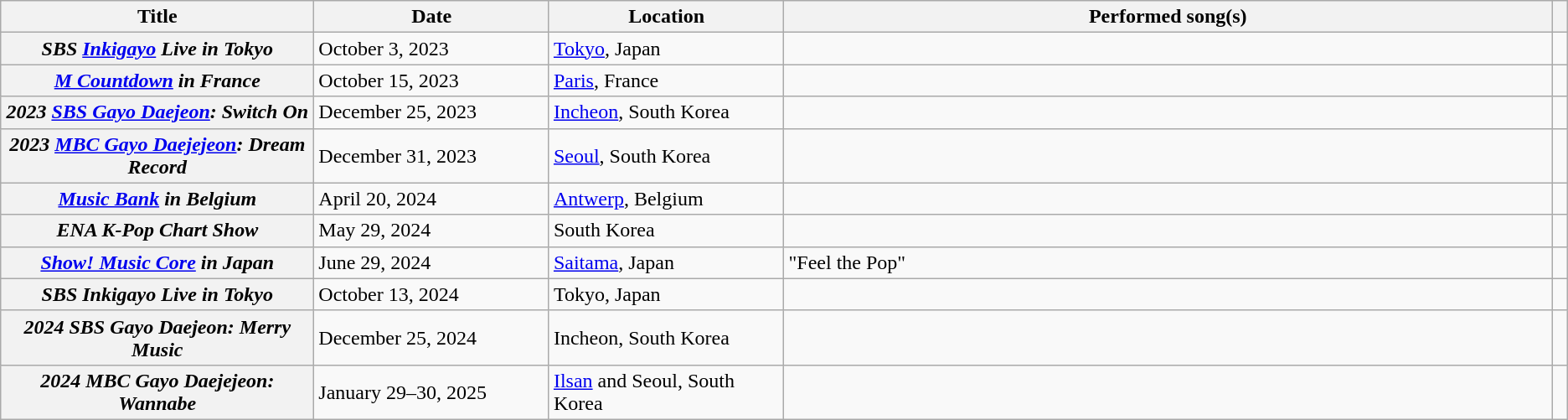<table class="wikitable plainrowheaders sortable">
<tr>
<th style="width:20%">Title</th>
<th style="width:15%">Date</th>
<th style="width:15%">Location</th>
<th>Performed song(s)</th>
<th style="width:1%" class="unsortable"></th>
</tr>
<tr>
<th scope="row"><em>SBS <a href='#'>Inkigayo</a> Live in Tokyo</em></th>
<td>October 3, 2023</td>
<td><a href='#'>Tokyo</a>, Japan</td>
<td></td>
<td style="text-align:center"></td>
</tr>
<tr>
<th scope="row"><em><a href='#'>M Countdown</a> in France</em></th>
<td>October 15, 2023</td>
<td><a href='#'>Paris</a>, France</td>
<td></td>
<td style="text-align:center"></td>
</tr>
<tr>
<th scope="row"><em>2023 <a href='#'>SBS Gayo Daejeon</a>: Switch On</em></th>
<td>December 25, 2023</td>
<td><a href='#'>Incheon</a>, South Korea</td>
<td></td>
<td style="text-align:center"></td>
</tr>
<tr>
<th scope="row"><em>2023 <a href='#'>MBC Gayo Daejejeon</a>: Dream Record</em></th>
<td>December 31, 2023</td>
<td><a href='#'>Seoul</a>, South Korea</td>
<td></td>
<td style="text-align:center"></td>
</tr>
<tr>
<th scope="row"><em><a href='#'>Music Bank</a> in Belgium</em></th>
<td>April 20, 2024</td>
<td><a href='#'>Antwerp</a>, Belgium</td>
<td></td>
<td style="text-align:center"></td>
</tr>
<tr>
<th scope="row"><em>ENA K-Pop Chart Show</em></th>
<td>May 29, 2024</td>
<td>South Korea</td>
<td></td>
<td style="text-align:center"></td>
</tr>
<tr>
<th scope="row"><em><a href='#'>Show! Music Core</a> in Japan</em></th>
<td>June 29, 2024</td>
<td><a href='#'>Saitama</a>, Japan</td>
<td>"Feel the Pop"</td>
<td style="text-align:center"></td>
</tr>
<tr>
<th scope="row"><em>SBS Inkigayo Live in Tokyo</em></th>
<td>October 13, 2024</td>
<td>Tokyo, Japan</td>
<td></td>
<td style="text-align:center"></td>
</tr>
<tr>
<th scope="row"><em>2024 SBS Gayo Daejeon: Merry Music</em></th>
<td>December 25, 2024</td>
<td>Incheon, South Korea</td>
<td></td>
<td style="text-align:center"></td>
</tr>
<tr>
<th scope="row"><em>2024 MBC Gayo Daejejeon: Wannabe</em></th>
<td>January 29–30, 2025</td>
<td><a href='#'>Ilsan</a> and Seoul, South Korea</td>
<td></td>
<td style="text-align:center"></td>
</tr>
</table>
